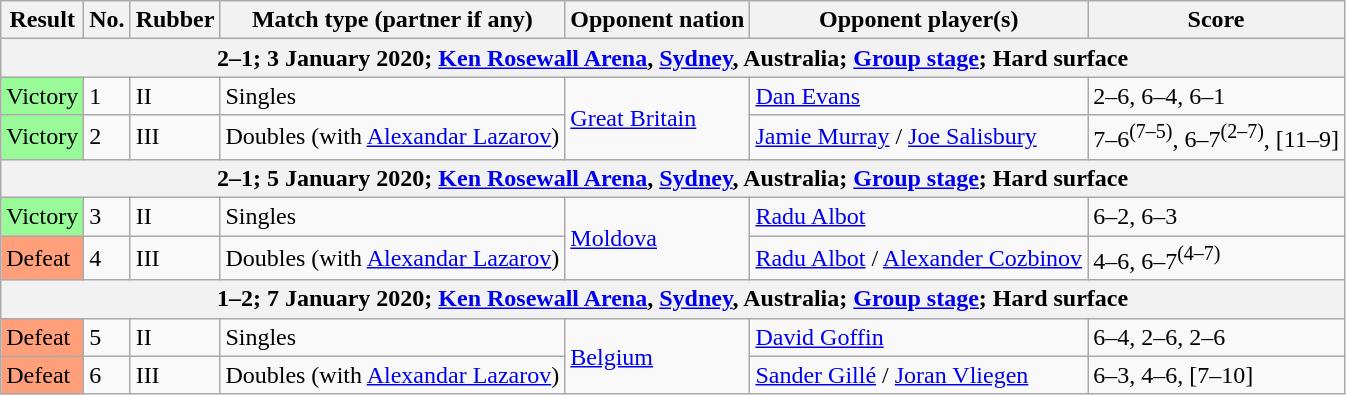<table class=wikitable>
<tr>
<th>Result</th>
<th>No.</th>
<th>Rubber</th>
<th>Match type (partner if any)</th>
<th>Opponent nation</th>
<th>Opponent player(s)</th>
<th>Score</th>
</tr>
<tr>
<th colspan=7>2–1; 3 January 2020; <a href='#'>Ken Rosewall Arena</a>, <a href='#'>Sydney</a>, Australia; <a href='#'>Group stage</a>; Hard surface</th>
</tr>
<tr>
<td bgcolor=98FB98>Victory</td>
<td>1</td>
<td>II</td>
<td>Singles</td>
<td rowspan=2> <a href='#'>Great Britain</a></td>
<td><a href='#'>Dan Evans</a></td>
<td>2–6, 6–4, 6–1</td>
</tr>
<tr>
<td bgcolor=98FB98>Victory</td>
<td>2</td>
<td>III</td>
<td>Doubles (with <a href='#'>Alexandar Lazarov</a>)</td>
<td><a href='#'>Jamie Murray</a> / <a href='#'>Joe Salisbury</a></td>
<td>7–6<sup>(7–5)</sup>, 6–7<sup>(2–7)</sup>, [11–9]</td>
</tr>
<tr>
<th colspan=7>2–1; 5 January 2020; <a href='#'>Ken Rosewall Arena</a>, <a href='#'>Sydney</a>, Australia; <a href='#'>Group stage</a>; Hard surface</th>
</tr>
<tr>
<td bgcolor=98FB98>Victory</td>
<td>3</td>
<td>II</td>
<td>Singles</td>
<td rowspan=2> <a href='#'>Moldova</a></td>
<td><a href='#'>Radu Albot</a></td>
<td>6–2, 6–3</td>
</tr>
<tr>
<td bgcolor=FFA07A>Defeat</td>
<td>4</td>
<td>III</td>
<td>Doubles (with <a href='#'>Alexandar Lazarov</a>)</td>
<td><a href='#'>Radu Albot</a> / <a href='#'>Alexander Cozbinov</a></td>
<td>4–6, 6–7<sup>(4–7)</sup></td>
</tr>
<tr>
<th colspan=7>1–2; 7 January 2020; <a href='#'>Ken Rosewall Arena</a>, <a href='#'>Sydney</a>, Australia; <a href='#'>Group stage</a>; Hard surface</th>
</tr>
<tr>
<td bgcolor=FFA07A>Defeat</td>
<td>5</td>
<td>II</td>
<td>Singles</td>
<td rowspan=2> <a href='#'>Belgium</a></td>
<td><a href='#'>David Goffin</a></td>
<td>6–4, 2–6, 2–6</td>
</tr>
<tr>
<td bgcolor=FFA07A>Defeat</td>
<td>6</td>
<td>III</td>
<td>Doubles (with <a href='#'>Alexandar Lazarov</a>)</td>
<td><a href='#'>Sander Gillé</a> / <a href='#'>Joran Vliegen</a></td>
<td>6–3, 4–6, [7–10]</td>
</tr>
</table>
